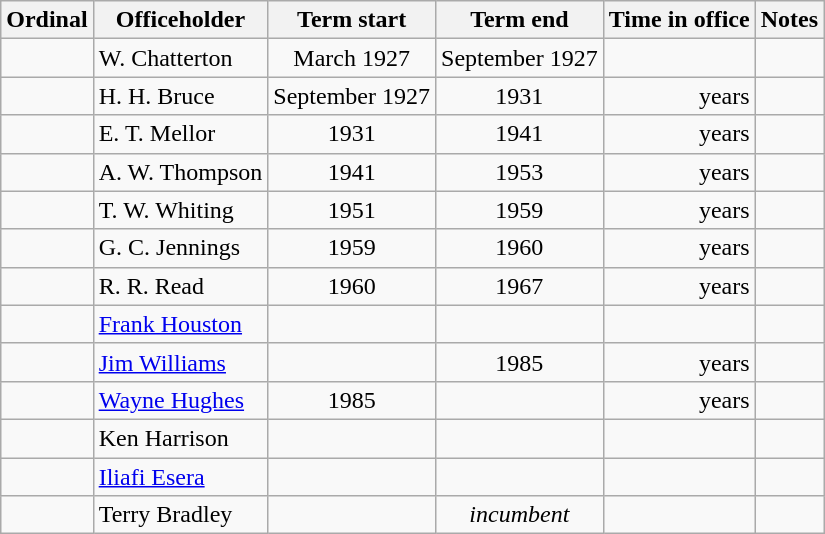<table class="wikitable sortable">
<tr>
<th>Ordinal</th>
<th>Officeholder</th>
<th>Term start</th>
<th>Term end</th>
<th>Time in office</th>
<th>Notes</th>
</tr>
<tr>
<td align=center></td>
<td>W. Chatterton</td>
<td align=center>March 1927</td>
<td align=center>September 1927</td>
<td align=right></td>
<td></td>
</tr>
<tr>
<td align=center></td>
<td>H. H. Bruce</td>
<td align=center>September 1927</td>
<td align=center>1931</td>
<td align=right> years</td>
<td></td>
</tr>
<tr>
<td align=center></td>
<td>E. T. Mellor</td>
<td align=center>1931</td>
<td align=center>1941</td>
<td align=right> years</td>
<td></td>
</tr>
<tr>
<td align=center></td>
<td>A. W. Thompson</td>
<td align=center>1941</td>
<td align=center>1953</td>
<td align=right> years</td>
<td></td>
</tr>
<tr>
<td align=center></td>
<td>T. W. Whiting</td>
<td align=center>1951</td>
<td align=center>1959</td>
<td align=right> years</td>
<td></td>
</tr>
<tr>
<td align=center></td>
<td>G. C. Jennings</td>
<td align=center>1959</td>
<td align=center>1960</td>
<td align=right> years</td>
<td></td>
</tr>
<tr>
<td align=center></td>
<td>R. R. Read</td>
<td align=center>1960</td>
<td align=center>1967</td>
<td align=right> years</td>
<td></td>
</tr>
<tr>
<td align=center></td>
<td><a href='#'>Frank Houston</a></td>
<td align=center></td>
<td align=center></td>
<td align=right></td>
<td></td>
</tr>
<tr>
<td align=center></td>
<td><a href='#'>Jim Williams</a></td>
<td align=center></td>
<td align=center>1985</td>
<td align=right> years</td>
<td></td>
</tr>
<tr>
<td align=center></td>
<td><a href='#'>Wayne Hughes</a></td>
<td align=center>1985</td>
<td align=center></td>
<td align=right> years</td>
<td></td>
</tr>
<tr>
<td align=center></td>
<td>Ken Harrison</td>
<td align=center></td>
<td align=center></td>
<td align=right></td>
<td></td>
</tr>
<tr>
<td align=center></td>
<td><a href='#'>Iliafi Esera</a> </td>
<td align=center></td>
<td align=center></td>
<td align=right></td>
<td></td>
</tr>
<tr>
<td align=center></td>
<td>Terry Bradley</td>
<td align=center></td>
<td align=center><em>incumbent</em></td>
<td align=right></td>
<td></td>
</tr>
</table>
